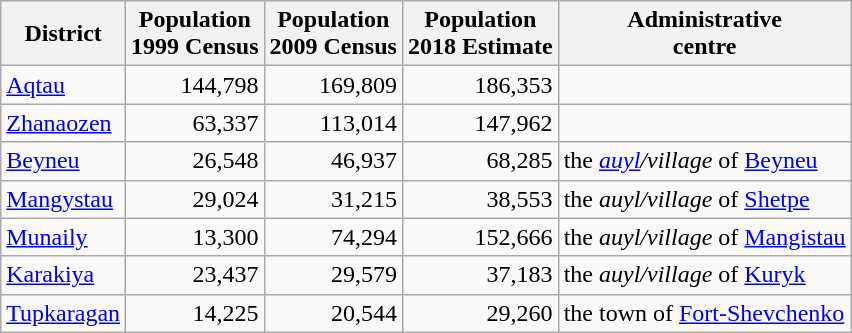<table class="wikitable">
<tr>
<th>District</th>
<th>Population <br>1999 Census</th>
<th>Population <br>2009 Census</th>
<th>Population <br>2018 Estimate</th>
<th>Administrative <br> centre</th>
</tr>
<tr>
<td><a href='#'>Aqtau</a></td>
<td align="right">144,798</td>
<td align="right">169,809</td>
<td align="right">186,353</td>
<td></td>
</tr>
<tr>
<td><a href='#'>Zhanaozen</a></td>
<td align="right">63,337</td>
<td align="right">113,014</td>
<td align="right">147,962</td>
<td></td>
</tr>
<tr>
<td><a href='#'>Beyneu</a></td>
<td align="right">26,548</td>
<td align="right">46,937</td>
<td align="right">68,285</td>
<td>the <em><a href='#'>auyl</a>/village</em> of <a href='#'>Beyneu</a></td>
</tr>
<tr>
<td><a href='#'>Mangystau</a></td>
<td align="right">29,024</td>
<td align="right">31,215</td>
<td align="right">38,553</td>
<td>the <em>auyl/village</em> of <a href='#'>Shetpe</a></td>
</tr>
<tr>
<td><a href='#'>Munaily</a></td>
<td align="right">13,300</td>
<td align="right">74,294</td>
<td align="right">152,666</td>
<td>the <em>auyl/village</em> of <a href='#'>Mangistau</a></td>
</tr>
<tr>
<td><a href='#'>Karakiya</a></td>
<td align="right">23,437</td>
<td align="right">29,579</td>
<td align="right">37,183</td>
<td>the <em>auyl/village</em> of <a href='#'>Kuryk</a></td>
</tr>
<tr>
<td><a href='#'>Tupkaragan</a></td>
<td align="right">14,225</td>
<td align="right">20,544</td>
<td align="right">29,260</td>
<td>the town of <a href='#'>Fort-Shevchenko</a></td>
</tr>
</table>
